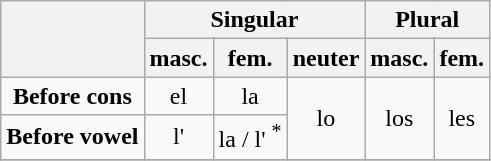<table class="wikitable" style="text-align:center;">
<tr>
<th rowspan="2"></th>
<th colspan="3">Singular</th>
<th colspan="2">Plural</th>
</tr>
<tr>
<th>masc.</th>
<th>fem.</th>
<th>neuter</th>
<th>masc.</th>
<th>fem.</th>
</tr>
<tr align=center>
<td><strong>Before cons</strong></td>
<td>el</td>
<td>la</td>
<td ! rowspan="2">lo</td>
<td ! rowspan="2">los</td>
<td ! rowspan="2">les</td>
</tr>
<tr align=center>
<td><strong>Before vowel</strong></td>
<td>l'</td>
<td>la / l' <sup>*</sup></td>
</tr>
<tr>
</tr>
</table>
